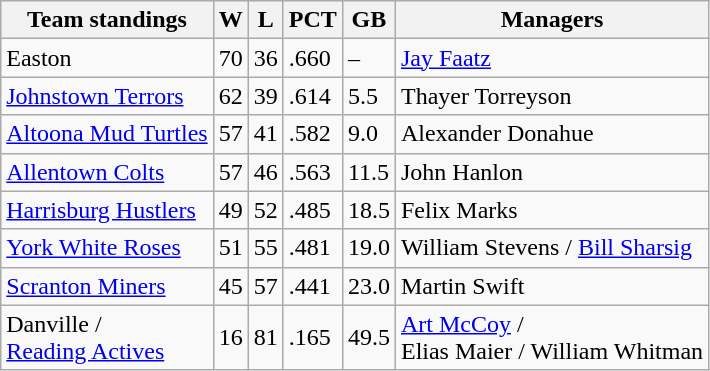<table class="wikitable">
<tr>
<th>Team standings</th>
<th>W</th>
<th>L</th>
<th>PCT</th>
<th>GB</th>
<th>Managers</th>
</tr>
<tr>
<td>Easton</td>
<td>70</td>
<td>36</td>
<td>.660</td>
<td>–</td>
<td><a href='#'>Jay Faatz</a></td>
</tr>
<tr>
<td><a href='#'>Johnstown Terrors</a></td>
<td>62</td>
<td>39</td>
<td>.614</td>
<td>5.5</td>
<td>Thayer Torreyson</td>
</tr>
<tr>
<td><a href='#'>Altoona Mud Turtles</a></td>
<td>57</td>
<td>41</td>
<td>.582</td>
<td>9.0</td>
<td>Alexander Donahue</td>
</tr>
<tr>
<td><a href='#'>Allentown Colts</a></td>
<td>57</td>
<td>46</td>
<td>.563</td>
<td>11.5</td>
<td>John Hanlon</td>
</tr>
<tr>
<td><a href='#'>Harrisburg Hustlers</a></td>
<td>49</td>
<td>52</td>
<td>.485</td>
<td>18.5</td>
<td>Felix Marks</td>
</tr>
<tr>
<td><a href='#'>York White Roses</a></td>
<td>51</td>
<td>55</td>
<td>.481</td>
<td>19.0</td>
<td>William Stevens / <a href='#'>Bill Sharsig</a></td>
</tr>
<tr>
<td><a href='#'>Scranton Miners</a></td>
<td>45</td>
<td>57</td>
<td>.441</td>
<td>23.0</td>
<td>Martin Swift</td>
</tr>
<tr>
<td>Danville /<br> <a href='#'>Reading Actives</a></td>
<td>16</td>
<td>81</td>
<td>.165</td>
<td>49.5</td>
<td><a href='#'>Art McCoy</a> /<br>  Elias Maier / William Whitman</td>
</tr>
</table>
